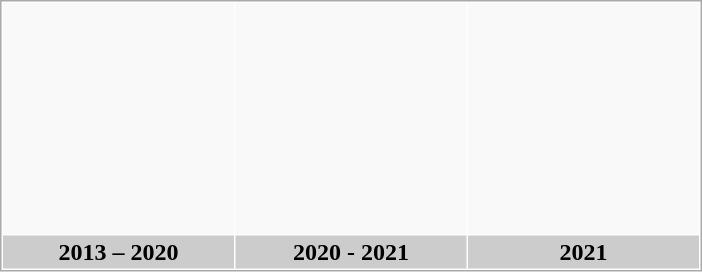<table style="border:1px solid #aaa" cellspacing="1" cellpadding="2" border="0">
<tr>
<th height="150px" bgcolor="#F9F9F9"></th>
<th height="150px" bgcolor="#F9F9F9"></th>
<th height="150px" bgcolor="#F9F9F9"></th>
</tr>
<tr>
<th colspan="1" width="150px" bgcolor="#CCCCCC">2013 – 2020</th>
<th colspan="1" width="150px" bgcolor="#CCCCCC">2020 - 2021</th>
<th colspan="1" width="150px" bgcolor="#CCCCCC">2021</th>
</tr>
</table>
